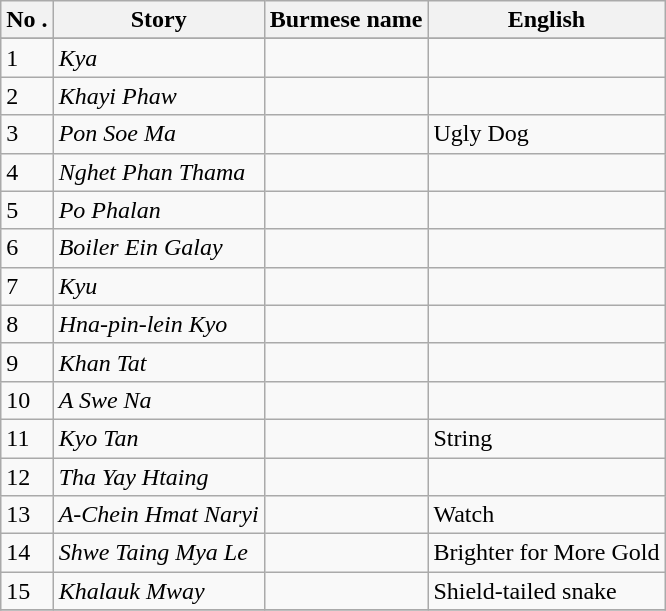<table class="wikitable">
<tr>
<th>No .</th>
<th>Story</th>
<th>Burmese name</th>
<th>English</th>
</tr>
<tr>
</tr>
<tr>
<td>1</td>
<td><em>Kya</em></td>
<td></td>
<td></td>
</tr>
<tr>
<td>2</td>
<td><em>Khayi Phaw</em></td>
<td></td>
<td></td>
</tr>
<tr>
<td>3</td>
<td><em>Pon Soe Ma</em></td>
<td></td>
<td>Ugly Dog</td>
</tr>
<tr>
<td>4</td>
<td><em>Nghet Phan Thama</em></td>
<td></td>
<td></td>
</tr>
<tr>
<td>5</td>
<td><em>Po Phalan</em></td>
<td></td>
<td></td>
</tr>
<tr>
<td>6</td>
<td><em>Boiler Ein Galay</em></td>
<td></td>
<td></td>
</tr>
<tr>
<td>7</td>
<td><em>Kyu</em></td>
<td></td>
<td></td>
</tr>
<tr>
<td>8</td>
<td><em>Hna-pin-lein Kyo</em></td>
<td></td>
<td></td>
</tr>
<tr>
<td>9</td>
<td><em>Khan Tat</em></td>
<td></td>
<td></td>
</tr>
<tr>
<td>10</td>
<td><em>A Swe Na</em></td>
<td></td>
<td></td>
</tr>
<tr>
<td>11</td>
<td><em>Kyo Tan</em></td>
<td></td>
<td>String</td>
</tr>
<tr>
<td>12</td>
<td><em>Tha Yay Htaing</em></td>
<td></td>
<td></td>
</tr>
<tr>
<td>13</td>
<td><em>A-Chein Hmat Naryi</em></td>
<td></td>
<td>Watch</td>
</tr>
<tr>
<td>14</td>
<td><em>Shwe Taing Mya Le</em></td>
<td></td>
<td>Brighter for More Gold</td>
</tr>
<tr>
<td>15</td>
<td><em>Khalauk Mway</em></td>
<td></td>
<td>Shield-tailed snake</td>
</tr>
<tr>
</tr>
</table>
